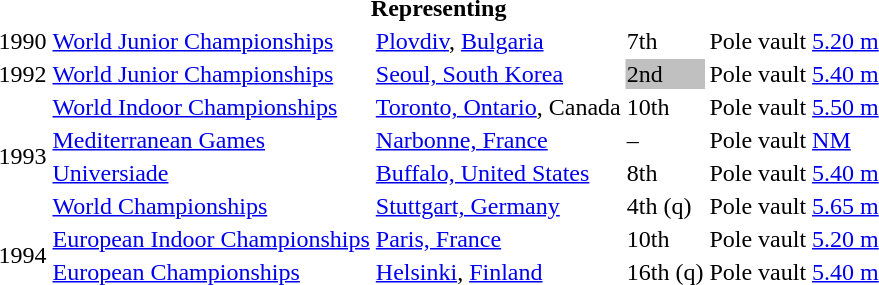<table>
<tr>
<th colspan="6">Representing </th>
</tr>
<tr>
<td>1990</td>
<td><a href='#'>World Junior Championships</a></td>
<td><a href='#'>Plovdiv</a>, <a href='#'>Bulgaria</a></td>
<td>7th</td>
<td>Pole vault</td>
<td><a href='#'>5.20 m</a></td>
</tr>
<tr>
<td>1992</td>
<td><a href='#'>World Junior Championships</a></td>
<td><a href='#'>Seoul, South Korea</a></td>
<td bgcolor="silver">2nd</td>
<td>Pole vault</td>
<td><a href='#'>5.40 m</a></td>
</tr>
<tr>
<td rowspan=4>1993</td>
<td><a href='#'>World Indoor Championships</a></td>
<td><a href='#'>Toronto, Ontario</a>, Canada</td>
<td>10th</td>
<td>Pole vault</td>
<td><a href='#'>5.50 m</a></td>
</tr>
<tr>
<td><a href='#'>Mediterranean Games</a></td>
<td><a href='#'>Narbonne, France</a></td>
<td>–</td>
<td>Pole vault</td>
<td><a href='#'>NM</a></td>
</tr>
<tr>
<td><a href='#'>Universiade</a></td>
<td><a href='#'>Buffalo, United States</a></td>
<td>8th</td>
<td>Pole vault</td>
<td><a href='#'>5.40 m</a></td>
</tr>
<tr>
<td><a href='#'>World Championships</a></td>
<td><a href='#'>Stuttgart, Germany</a></td>
<td>4th (q)</td>
<td>Pole vault</td>
<td><a href='#'>5.65 m</a></td>
</tr>
<tr>
<td rowspan=2>1994</td>
<td><a href='#'>European Indoor Championships</a></td>
<td><a href='#'>Paris, France</a></td>
<td>10th</td>
<td>Pole vault</td>
<td><a href='#'>5.20 m</a></td>
</tr>
<tr>
<td><a href='#'>European Championships</a></td>
<td><a href='#'>Helsinki</a>, <a href='#'>Finland</a></td>
<td>16th (q)</td>
<td>Pole vault</td>
<td><a href='#'>5.40 m</a></td>
</tr>
</table>
